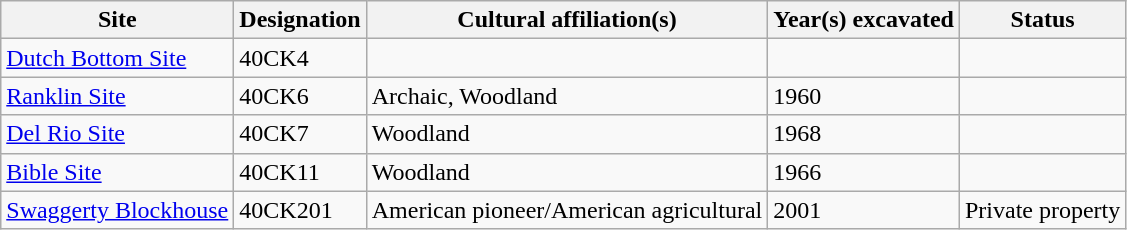<table class="wikitable">
<tr>
<th>Site</th>
<th>Designation</th>
<th>Cultural affiliation(s)</th>
<th>Year(s) excavated</th>
<th>Status</th>
</tr>
<tr>
<td><a href='#'>Dutch Bottom Site</a></td>
<td>40CK4</td>
<td></td>
<td></td>
<td></td>
</tr>
<tr>
<td><a href='#'>Ranklin Site</a></td>
<td>40CK6</td>
<td>Archaic, Woodland</td>
<td>1960</td>
<td></td>
</tr>
<tr>
<td><a href='#'>Del Rio Site</a></td>
<td>40CK7</td>
<td>Woodland</td>
<td>1968</td>
<td></td>
</tr>
<tr>
<td><a href='#'>Bible Site</a></td>
<td>40CK11</td>
<td>Woodland</td>
<td>1966</td>
<td></td>
</tr>
<tr>
<td><a href='#'>Swaggerty Blockhouse</a></td>
<td>40CK201</td>
<td>American pioneer/American agricultural</td>
<td>2001</td>
<td>Private property</td>
</tr>
</table>
